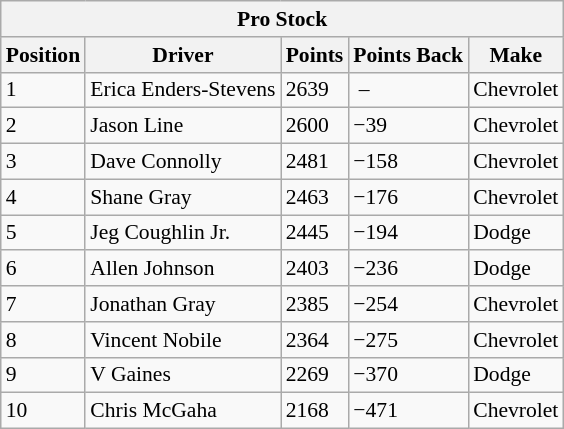<table class="wikitable" style="font-size:90%;">
<tr>
<th colspan="5">Pro Stock</th>
</tr>
<tr>
<th>Position</th>
<th>Driver</th>
<th>Points</th>
<th>Points Back</th>
<th>Make</th>
</tr>
<tr>
<td>1</td>
<td>Erica Enders-Stevens</td>
<td>2639</td>
<td> –</td>
<td>Chevrolet</td>
</tr>
<tr>
<td>2</td>
<td>Jason Line</td>
<td>2600</td>
<td>−39</td>
<td>Chevrolet</td>
</tr>
<tr>
<td>3</td>
<td>Dave Connolly</td>
<td>2481</td>
<td>−158</td>
<td>Chevrolet</td>
</tr>
<tr>
<td>4</td>
<td>Shane Gray</td>
<td>2463</td>
<td>−176</td>
<td>Chevrolet</td>
</tr>
<tr>
<td>5</td>
<td>Jeg Coughlin Jr.</td>
<td>2445</td>
<td>−194</td>
<td>Dodge</td>
</tr>
<tr>
<td>6</td>
<td>Allen Johnson</td>
<td>2403</td>
<td>−236</td>
<td>Dodge</td>
</tr>
<tr>
<td>7</td>
<td>Jonathan Gray</td>
<td>2385</td>
<td>−254</td>
<td>Chevrolet</td>
</tr>
<tr>
<td>8</td>
<td>Vincent Nobile</td>
<td>2364</td>
<td>−275</td>
<td>Chevrolet</td>
</tr>
<tr>
<td>9</td>
<td>V Gaines</td>
<td>2269</td>
<td>−370</td>
<td>Dodge</td>
</tr>
<tr>
<td>10</td>
<td>Chris McGaha</td>
<td>2168</td>
<td>−471</td>
<td>Chevrolet</td>
</tr>
</table>
